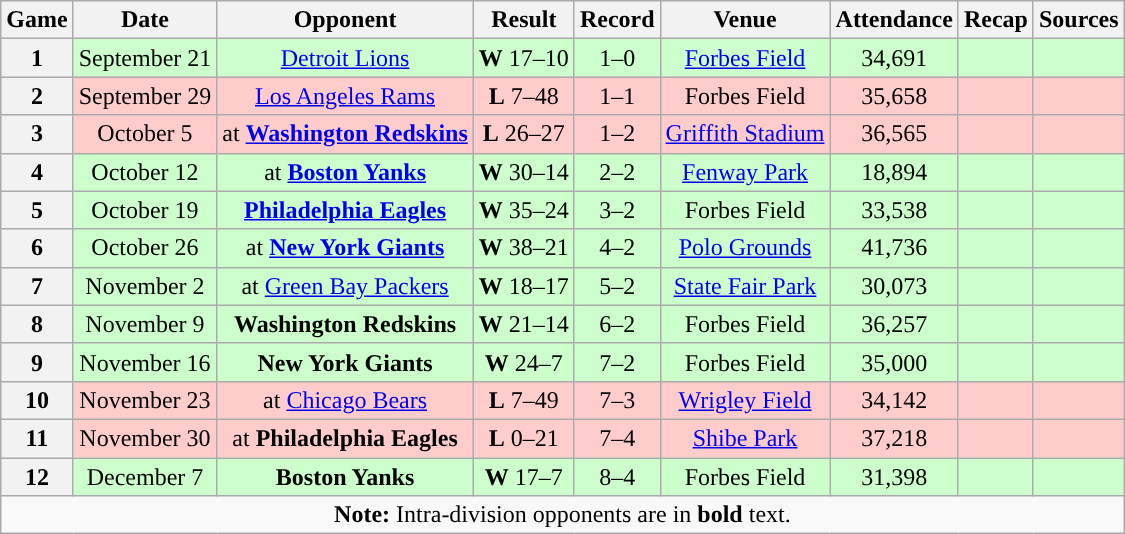<table class="wikitable" style="text-align:center">
<tr>
<th>Game</th>
<th>Date</th>
<th>Opponent</th>
<th>Result</th>
<th>Record</th>
<th>Venue</th>
<th>Attendance</th>
<th>Recap</th>
<th>Sources</th>
</tr>
<tr style="background:#cfc">
<th>1</th>
<td>September 21</td>
<td><a href='#'>Detroit Lions</a></td>
<td><strong>W</strong> 17–10</td>
<td>1–0</td>
<td><a href='#'>Forbes Field</a></td>
<td>34,691</td>
<td></td>
<td></td>
</tr>
<tr style="background: #fcc;">
<th>2</th>
<td>September 29</td>
<td><a href='#'>Los Angeles Rams</a></td>
<td><strong>L</strong> 7–48</td>
<td>1–1</td>
<td>Forbes Field</td>
<td>35,658</td>
<td></td>
<td></td>
</tr>
<tr style="background: #fcc;">
<th>3</th>
<td>October 5</td>
<td>at <strong><a href='#'>Washington Redskins</a></strong></td>
<td><strong>L</strong> 26–27</td>
<td>1–2</td>
<td><a href='#'>Griffith Stadium</a></td>
<td>36,565</td>
<td></td>
<td></td>
</tr>
<tr style="background: #cfc;">
<th>4</th>
<td>October 12</td>
<td>at <strong><a href='#'>Boston Yanks</a></strong></td>
<td><strong>W</strong> 30–14</td>
<td>2–2</td>
<td><a href='#'>Fenway Park</a></td>
<td>18,894</td>
<td></td>
<td></td>
</tr>
<tr style="background: #cfc;">
<th>5</th>
<td>October 19</td>
<td><strong><a href='#'>Philadelphia Eagles</a></strong></td>
<td><strong>W</strong> 35–24</td>
<td>3–2</td>
<td>Forbes Field</td>
<td>33,538</td>
<td></td>
<td></td>
</tr>
<tr style="background: #cfc;">
<th>6</th>
<td>October 26</td>
<td>at <strong><a href='#'>New York Giants</a></strong></td>
<td><strong>W</strong> 38–21</td>
<td>4–2</td>
<td><a href='#'>Polo Grounds</a></td>
<td>41,736</td>
<td></td>
<td></td>
</tr>
<tr style="background: #cfc;">
<th>7</th>
<td>November 2</td>
<td>at <a href='#'>Green Bay Packers</a></td>
<td><strong>W</strong> 18–17</td>
<td>5–2</td>
<td><a href='#'>State Fair Park</a></td>
<td>30,073</td>
<td></td>
<td></td>
</tr>
<tr style="background: #cfc;">
<th>8</th>
<td>November 9</td>
<td><strong>Washington Redskins</strong></td>
<td><strong>W</strong> 21–14</td>
<td>6–2</td>
<td>Forbes Field</td>
<td>36,257</td>
<td></td>
<td></td>
</tr>
<tr style="background: #cfc;">
<th>9</th>
<td>November 16</td>
<td><strong>New York Giants</strong></td>
<td><strong>W</strong> 24–7</td>
<td>7–2</td>
<td>Forbes Field</td>
<td>35,000</td>
<td></td>
<td></td>
</tr>
<tr style="background: #fcc;">
<th>10</th>
<td>November 23</td>
<td>at <a href='#'>Chicago Bears</a></td>
<td><strong>L</strong> 7–49</td>
<td>7–3</td>
<td><a href='#'>Wrigley Field</a></td>
<td>34,142</td>
<td></td>
<td></td>
</tr>
<tr style="background: #fcc;">
<th>11</th>
<td>November 30</td>
<td>at <strong>Philadelphia Eagles</strong></td>
<td><strong>L</strong> 0–21</td>
<td>7–4</td>
<td><a href='#'>Shibe Park</a></td>
<td>37,218</td>
<td></td>
<td></td>
</tr>
<tr style="background: #cfc;">
<th>12</th>
<td>December 7</td>
<td><strong>Boston Yanks</strong></td>
<td><strong>W</strong> 17–7</td>
<td>8–4</td>
<td>Forbes Field</td>
<td>31,398</td>
<td></td>
<td></td>
</tr>
<tr>
<td colspan="10"><strong>Note:</strong> Intra-division opponents are in <strong>bold</strong> text.</td>
</tr>
</table>
